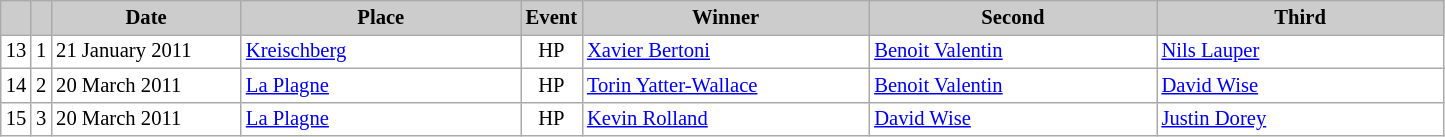<table class="wikitable plainrowheaders" style="background:#fff; font-size:86%; line-height:16px; border:grey solid 1px; border-collapse:collapse;">
<tr style="background:#ccc; text-align:center;">
<th scope="col" style="background:#ccc; width=20 px;"></th>
<th scope="col" style="background:#ccc; width=30 px;"></th>
<th scope="col" style="background:#ccc; width:120px;">Date</th>
<th scope="col" style="background:#ccc; width:180px;">Place</th>
<th scope="col" style="background:#ccc; width:15px;">Event</th>
<th scope="col" style="background:#ccc; width:185px;">Winner</th>
<th scope="col" style="background:#ccc; width:185px;">Second</th>
<th scope="col" style="background:#ccc; width:185px;">Third</th>
</tr>
<tr>
<td align=center>13</td>
<td align=center>1</td>
<td>21 January 2011</td>
<td> <a href='#'>Kreischberg</a></td>
<td align=center>HP</td>
<td> <a href='#'>Xavier Bertoni</a></td>
<td> <a href='#'>Benoit Valentin</a></td>
<td> <a href='#'>Nils Lauper</a></td>
</tr>
<tr>
<td align=center>14</td>
<td align=center>2</td>
<td>20 March 2011</td>
<td> <a href='#'>La Plagne</a></td>
<td align=center>HP</td>
<td> <a href='#'>Torin Yatter-Wallace</a></td>
<td> <a href='#'>Benoit Valentin</a></td>
<td> <a href='#'>David Wise</a></td>
</tr>
<tr>
<td align=center>15</td>
<td align=center>3</td>
<td>20 March 2011</td>
<td> <a href='#'>La Plagne</a></td>
<td align=center>HP</td>
<td> <a href='#'>Kevin Rolland</a></td>
<td> <a href='#'>David Wise</a></td>
<td><a href='#'>Justin Dorey</a></td>
</tr>
</table>
